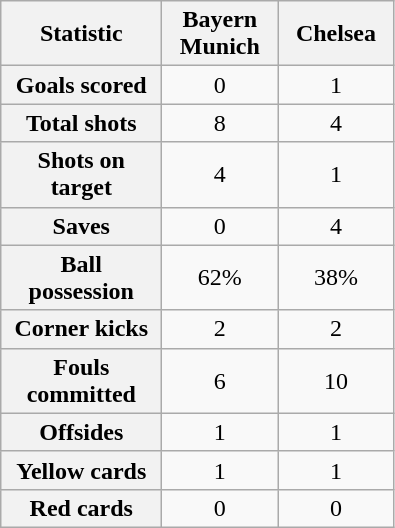<table class="wikitable plainrowheaders" style="text-align:center">
<tr>
<th scope="col" style="width:100px">Statistic</th>
<th scope="col" style="width:70px">Bayern Munich</th>
<th scope="col" style="width:70px">Chelsea</th>
</tr>
<tr>
<th scope=row>Goals scored</th>
<td>0</td>
<td>1</td>
</tr>
<tr>
<th scope=row>Total shots</th>
<td>8</td>
<td>4</td>
</tr>
<tr>
<th scope=row>Shots on target</th>
<td>4</td>
<td>1</td>
</tr>
<tr>
<th scope=row>Saves</th>
<td>0</td>
<td>4</td>
</tr>
<tr>
<th scope=row>Ball possession</th>
<td>62%</td>
<td>38%</td>
</tr>
<tr>
<th scope=row>Corner kicks</th>
<td>2</td>
<td>2</td>
</tr>
<tr>
<th scope=row>Fouls committed</th>
<td>6</td>
<td>10</td>
</tr>
<tr>
<th scope=row>Offsides</th>
<td>1</td>
<td>1</td>
</tr>
<tr>
<th scope=row>Yellow cards</th>
<td>1</td>
<td>1</td>
</tr>
<tr>
<th scope=row>Red cards</th>
<td>0</td>
<td>0</td>
</tr>
</table>
